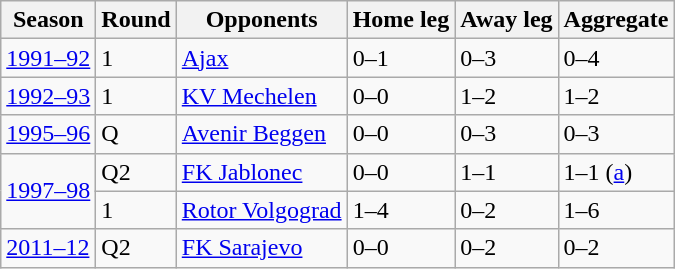<table class="wikitable">
<tr>
<th>Season</th>
<th>Round</th>
<th>Opponents</th>
<th>Home leg</th>
<th>Away leg</th>
<th>Aggregate</th>
</tr>
<tr>
<td><a href='#'>1991–92</a></td>
<td>1</td>
<td> <a href='#'>Ajax</a></td>
<td>0–1</td>
<td>0–3</td>
<td>0–4</td>
</tr>
<tr>
<td><a href='#'>1992–93</a></td>
<td>1</td>
<td> <a href='#'>KV Mechelen</a></td>
<td>0–0</td>
<td>1–2</td>
<td>1–2</td>
</tr>
<tr>
<td><a href='#'>1995–96</a></td>
<td>Q</td>
<td> <a href='#'>Avenir Beggen</a></td>
<td>0–0</td>
<td>0–3</td>
<td>0–3</td>
</tr>
<tr>
<td rowspan="2"><a href='#'>1997–98</a></td>
<td>Q2</td>
<td> <a href='#'>FK Jablonec</a></td>
<td>0–0</td>
<td>1–1</td>
<td>1–1 (<a href='#'>a</a>)</td>
</tr>
<tr>
<td>1</td>
<td> <a href='#'>Rotor Volgograd</a></td>
<td>1–4</td>
<td>0–2</td>
<td>1–6</td>
</tr>
<tr>
<td><a href='#'>2011–12</a></td>
<td>Q2</td>
<td> <a href='#'>FK Sarajevo</a></td>
<td>0–0</td>
<td>0–2</td>
<td>0–2</td>
</tr>
</table>
